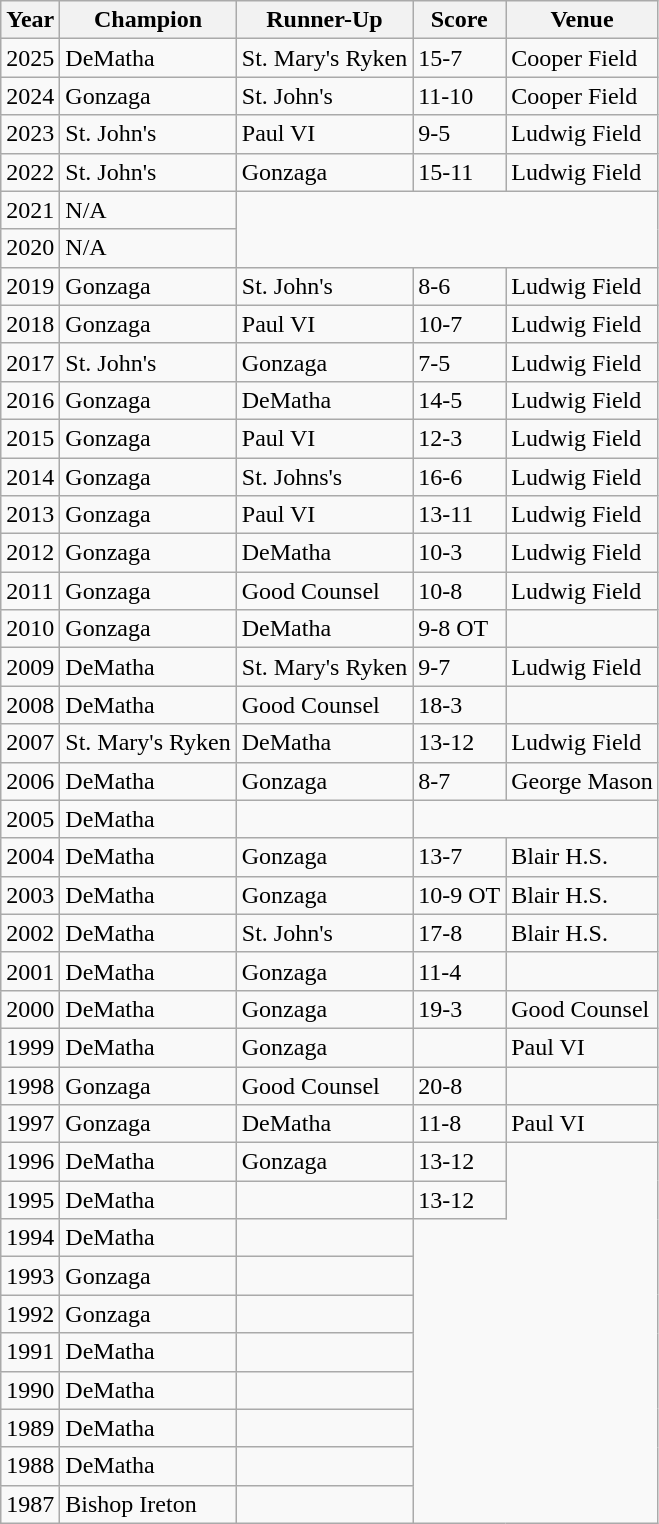<table class="wikitable">
<tr>
<th>Year</th>
<th>Champion</th>
<th>Runner-Up</th>
<th>Score</th>
<th>Venue</th>
</tr>
<tr>
<td>2025</td>
<td>DeMatha</td>
<td>St. Mary's Ryken</td>
<td>15-7</td>
<td>Cooper Field</td>
</tr>
<tr>
<td>2024</td>
<td>Gonzaga</td>
<td>St. John's</td>
<td>11-10</td>
<td>Cooper Field</td>
</tr>
<tr>
<td>2023</td>
<td>St. John's</td>
<td>Paul VI</td>
<td>9-5</td>
<td>Ludwig Field</td>
</tr>
<tr>
<td>2022</td>
<td>St. John's</td>
<td>Gonzaga</td>
<td>15-11</td>
<td>Ludwig Field</td>
</tr>
<tr>
<td>2021</td>
<td>N/A</td>
</tr>
<tr>
<td>2020</td>
<td>N/A</td>
</tr>
<tr>
<td>2019</td>
<td>Gonzaga</td>
<td>St. John's</td>
<td>8-6</td>
<td>Ludwig Field</td>
</tr>
<tr>
<td>2018</td>
<td>Gonzaga</td>
<td>Paul VI</td>
<td>10-7</td>
<td>Ludwig Field</td>
</tr>
<tr>
<td>2017</td>
<td>St. John's</td>
<td>Gonzaga</td>
<td>7-5</td>
<td>Ludwig Field</td>
</tr>
<tr>
<td>2016</td>
<td>Gonzaga</td>
<td>DeMatha</td>
<td>14-5</td>
<td>Ludwig Field</td>
</tr>
<tr>
<td>2015</td>
<td>Gonzaga</td>
<td>Paul VI</td>
<td>12-3</td>
<td>Ludwig Field</td>
</tr>
<tr>
<td>2014</td>
<td>Gonzaga</td>
<td>St. Johns's</td>
<td>16-6</td>
<td>Ludwig Field</td>
</tr>
<tr>
<td>2013</td>
<td>Gonzaga</td>
<td>Paul VI</td>
<td>13-11</td>
<td>Ludwig Field</td>
</tr>
<tr>
<td>2012</td>
<td>Gonzaga</td>
<td>DeMatha</td>
<td>10-3</td>
<td>Ludwig Field</td>
</tr>
<tr>
<td>2011</td>
<td>Gonzaga</td>
<td>Good Counsel</td>
<td>10-8</td>
<td>Ludwig Field</td>
</tr>
<tr>
<td>2010</td>
<td>Gonzaga</td>
<td>DeMatha</td>
<td>9-8 OT</td>
</tr>
<tr>
<td>2009</td>
<td>DeMatha</td>
<td>St. Mary's Ryken</td>
<td>9-7</td>
<td>Ludwig Field</td>
</tr>
<tr>
<td>2008</td>
<td>DeMatha</td>
<td>Good Counsel</td>
<td>18-3</td>
</tr>
<tr>
<td>2007</td>
<td>St. Mary's Ryken</td>
<td>DeMatha</td>
<td>13-12</td>
<td>Ludwig Field</td>
</tr>
<tr>
<td>2006</td>
<td>DeMatha</td>
<td>Gonzaga</td>
<td>8-7</td>
<td>George Mason</td>
</tr>
<tr>
<td>2005</td>
<td>DeMatha</td>
<td></td>
</tr>
<tr>
<td>2004</td>
<td>DeMatha</td>
<td>Gonzaga</td>
<td>13-7</td>
<td>Blair H.S.</td>
</tr>
<tr>
<td>2003</td>
<td>DeMatha</td>
<td>Gonzaga</td>
<td>10-9 OT</td>
<td>Blair H.S.</td>
</tr>
<tr>
<td>2002</td>
<td>DeMatha</td>
<td>St. John's</td>
<td>17-8</td>
<td>Blair H.S.</td>
</tr>
<tr>
<td>2001</td>
<td>DeMatha</td>
<td>Gonzaga</td>
<td>11-4</td>
<td></td>
</tr>
<tr>
<td>2000</td>
<td>DeMatha</td>
<td>Gonzaga</td>
<td>19-3</td>
<td>Good Counsel</td>
</tr>
<tr>
<td>1999</td>
<td>DeMatha</td>
<td>Gonzaga</td>
<td></td>
<td>Paul VI</td>
</tr>
<tr>
<td>1998</td>
<td>Gonzaga</td>
<td>Good Counsel</td>
<td>20-8</td>
</tr>
<tr>
<td>1997</td>
<td>Gonzaga</td>
<td>DeMatha</td>
<td>11-8</td>
<td>Paul VI</td>
</tr>
<tr>
<td>1996</td>
<td>DeMatha</td>
<td>Gonzaga</td>
<td>13-12</td>
</tr>
<tr>
<td>1995</td>
<td>DeMatha</td>
<td></td>
<td>13-12</td>
</tr>
<tr>
<td>1994</td>
<td>DeMatha</td>
<td></td>
</tr>
<tr>
<td>1993</td>
<td>Gonzaga</td>
<td></td>
</tr>
<tr>
<td>1992</td>
<td>Gonzaga</td>
<td></td>
</tr>
<tr>
<td>1991</td>
<td>DeMatha</td>
<td></td>
</tr>
<tr>
<td>1990</td>
<td>DeMatha</td>
<td></td>
</tr>
<tr>
<td>1989</td>
<td>DeMatha</td>
<td></td>
</tr>
<tr>
<td>1988</td>
<td>DeMatha</td>
<td></td>
</tr>
<tr>
<td>1987</td>
<td>Bishop Ireton</td>
<td></td>
</tr>
</table>
